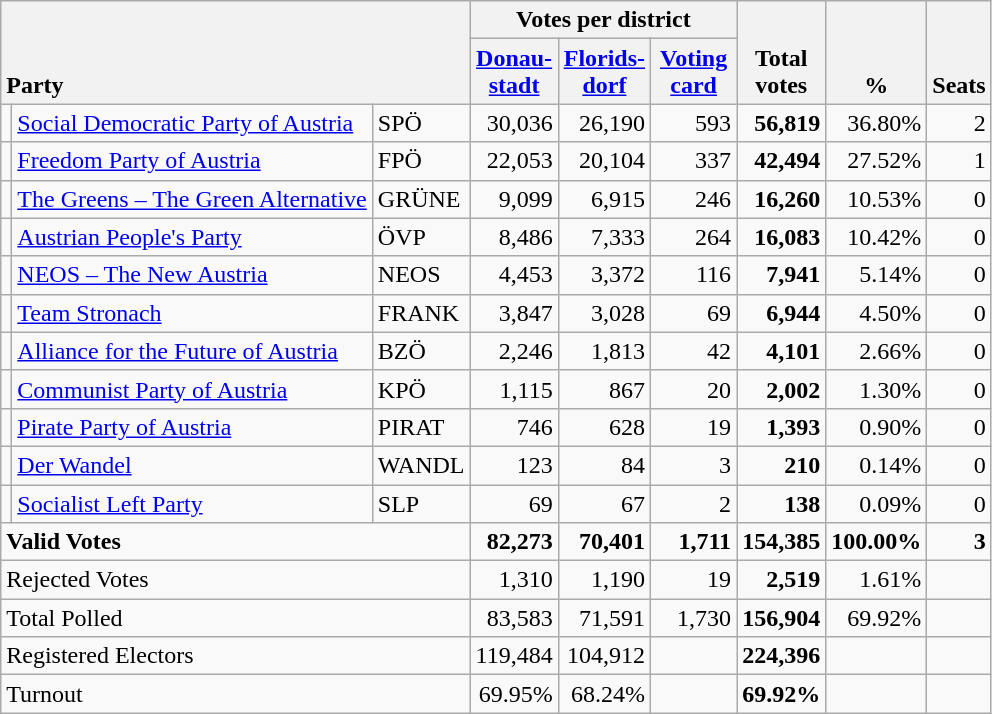<table class="wikitable" border="1" style="text-align:right;">
<tr>
<th style="text-align:left;" valign=bottom rowspan=2 colspan=3>Party</th>
<th colspan=3>Votes per district</th>
<th align=center valign=bottom rowspan=2 width="50">Total<br>votes</th>
<th align=center valign=bottom rowspan=2 width="50">%</th>
<th align=center valign=bottom rowspan=2>Seats</th>
</tr>
<tr>
<th align=center valign=bottom width="50"><a href='#'>Donau-<br>stadt</a></th>
<th align=center valign=bottom width="50"><a href='#'>Florids-<br>dorf</a></th>
<th align=center valign=bottom width="50"><a href='#'>Voting<br>card</a></th>
</tr>
<tr>
<td></td>
<td align=left><a href='#'>Social Democratic Party of Austria</a></td>
<td align=left>SPÖ</td>
<td>30,036</td>
<td>26,190</td>
<td>593</td>
<td><strong>56,819</strong></td>
<td>36.80%</td>
<td>2</td>
</tr>
<tr>
<td></td>
<td align=left><a href='#'>Freedom Party of Austria</a></td>
<td align=left>FPÖ</td>
<td>22,053</td>
<td>20,104</td>
<td>337</td>
<td><strong>42,494</strong></td>
<td>27.52%</td>
<td>1</td>
</tr>
<tr>
<td></td>
<td align=left style="white-space: nowrap;"><a href='#'>The Greens – The Green Alternative</a></td>
<td align=left>GRÜNE</td>
<td>9,099</td>
<td>6,915</td>
<td>246</td>
<td><strong>16,260</strong></td>
<td>10.53%</td>
<td>0</td>
</tr>
<tr>
<td></td>
<td align=left><a href='#'>Austrian People's Party</a></td>
<td align=left>ÖVP</td>
<td>8,486</td>
<td>7,333</td>
<td>264</td>
<td><strong>16,083</strong></td>
<td>10.42%</td>
<td>0</td>
</tr>
<tr>
<td></td>
<td align=left><a href='#'>NEOS – The New Austria</a></td>
<td align=left>NEOS</td>
<td>4,453</td>
<td>3,372</td>
<td>116</td>
<td><strong>7,941</strong></td>
<td>5.14%</td>
<td>0</td>
</tr>
<tr>
<td></td>
<td align=left><a href='#'>Team Stronach</a></td>
<td align=left>FRANK</td>
<td>3,847</td>
<td>3,028</td>
<td>69</td>
<td><strong>6,944</strong></td>
<td>4.50%</td>
<td>0</td>
</tr>
<tr>
<td></td>
<td align=left><a href='#'>Alliance for the Future of Austria</a></td>
<td align=left>BZÖ</td>
<td>2,246</td>
<td>1,813</td>
<td>42</td>
<td><strong>4,101</strong></td>
<td>2.66%</td>
<td>0</td>
</tr>
<tr>
<td></td>
<td align=left><a href='#'>Communist Party of Austria</a></td>
<td align=left>KPÖ</td>
<td>1,115</td>
<td>867</td>
<td>20</td>
<td><strong>2,002</strong></td>
<td>1.30%</td>
<td>0</td>
</tr>
<tr>
<td></td>
<td align=left><a href='#'>Pirate Party of Austria</a></td>
<td align=left>PIRAT</td>
<td>746</td>
<td>628</td>
<td>19</td>
<td><strong>1,393</strong></td>
<td>0.90%</td>
<td>0</td>
</tr>
<tr>
<td></td>
<td align=left><a href='#'>Der Wandel</a></td>
<td align=left>WANDL</td>
<td>123</td>
<td>84</td>
<td>3</td>
<td><strong>210</strong></td>
<td>0.14%</td>
<td>0</td>
</tr>
<tr>
<td></td>
<td align=left><a href='#'>Socialist Left Party</a></td>
<td align=left>SLP</td>
<td>69</td>
<td>67</td>
<td>2</td>
<td><strong>138</strong></td>
<td>0.09%</td>
<td>0</td>
</tr>
<tr style="font-weight:bold">
<td align=left colspan=3>Valid Votes</td>
<td>82,273</td>
<td>70,401</td>
<td>1,711</td>
<td>154,385</td>
<td>100.00%</td>
<td>3</td>
</tr>
<tr>
<td align=left colspan=3>Rejected Votes</td>
<td>1,310</td>
<td>1,190</td>
<td>19</td>
<td><strong>2,519</strong></td>
<td>1.61%</td>
<td></td>
</tr>
<tr>
<td align=left colspan=3>Total Polled</td>
<td>83,583</td>
<td>71,591</td>
<td>1,730</td>
<td><strong>156,904</strong></td>
<td>69.92%</td>
<td></td>
</tr>
<tr>
<td align=left colspan=3>Registered Electors</td>
<td>119,484</td>
<td>104,912</td>
<td></td>
<td><strong>224,396</strong></td>
<td></td>
<td></td>
</tr>
<tr>
<td align=left colspan=3>Turnout</td>
<td>69.95%</td>
<td>68.24%</td>
<td></td>
<td><strong>69.92%</strong></td>
<td></td>
<td></td>
</tr>
</table>
